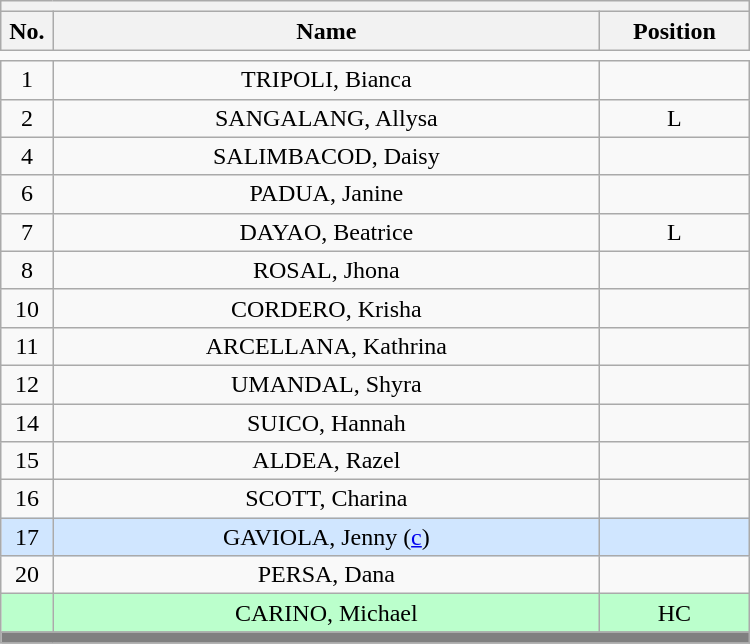<table class='wikitable mw-collapsible mw-collapsed' style="text-align: center; width: 500px; border: none">
<tr>
<th style='text-align: left;' colspan=3></th>
</tr>
<tr>
<th style='width: 7%;'>No.</th>
<th>Name</th>
<th style='width: 20%;'>Position</th>
</tr>
<tr>
<td style='border: none;'></td>
</tr>
<tr>
<td>1</td>
<td>TRIPOLI, Bianca</td>
<td></td>
</tr>
<tr>
<td>2</td>
<td>SANGALANG, Allysa</td>
<td>L</td>
</tr>
<tr>
<td>4</td>
<td>SALIMBACOD, Daisy</td>
<td></td>
</tr>
<tr>
<td>6</td>
<td>PADUA, Janine</td>
<td></td>
</tr>
<tr>
<td>7</td>
<td>DAYAO, Beatrice</td>
<td>L</td>
</tr>
<tr>
<td>8</td>
<td>ROSAL, Jhona</td>
<td></td>
</tr>
<tr>
<td>10</td>
<td>CORDERO, Krisha</td>
<td></td>
</tr>
<tr>
<td>11</td>
<td>ARCELLANA, Kathrina</td>
<td></td>
</tr>
<tr>
<td>12</td>
<td>UMANDAL, Shyra</td>
<td></td>
</tr>
<tr>
<td>14</td>
<td>SUICO, Hannah</td>
<td></td>
</tr>
<tr>
<td>15</td>
<td>ALDEA, Razel</td>
<td></td>
</tr>
<tr>
<td>16</td>
<td>SCOTT, Charina</td>
<td></td>
</tr>
<tr bgcolor=#D0E6FF>
<td>17</td>
<td>GAVIOLA, Jenny (<a href='#'>c</a>)</td>
<td></td>
</tr>
<tr>
<td>20</td>
<td>PERSA, Dana</td>
<td></td>
</tr>
<tr bgcolor=#BBFFCC>
<td></td>
<td>CARINO, Michael</td>
<td>HC</td>
</tr>
<tr>
<th style='background: grey;' colspan=3></th>
</tr>
</table>
